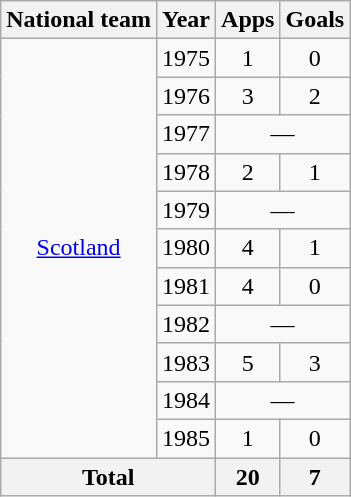<table class=wikitable style="text-align: center;">
<tr>
<th>National team</th>
<th>Year</th>
<th>Apps</th>
<th>Goals</th>
</tr>
<tr>
<td rowspan="11"><a href='#'>Scotland</a></td>
<td>1975</td>
<td>1</td>
<td>0</td>
</tr>
<tr>
<td>1976</td>
<td>3</td>
<td>2</td>
</tr>
<tr>
<td>1977</td>
<td colspan=2>—</td>
</tr>
<tr>
<td>1978</td>
<td>2</td>
<td>1</td>
</tr>
<tr>
<td>1979</td>
<td colspan=2>—</td>
</tr>
<tr>
<td>1980</td>
<td>4</td>
<td>1</td>
</tr>
<tr>
<td>1981</td>
<td>4</td>
<td>0</td>
</tr>
<tr>
<td>1982</td>
<td colspan=2>—</td>
</tr>
<tr>
<td>1983</td>
<td>5</td>
<td>3</td>
</tr>
<tr>
<td>1984</td>
<td colspan=2>—</td>
</tr>
<tr>
<td>1985</td>
<td>1</td>
<td>0</td>
</tr>
<tr>
<th colspan=2>Total</th>
<th>20</th>
<th>7</th>
</tr>
</table>
